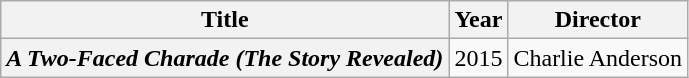<table class="wikitable plainrowheaders">
<tr>
<th>Title</th>
<th>Year</th>
<th>Director</th>
</tr>
<tr>
<th scope="row"><em>A Two-Faced Charade (The Story Revealed)</em></th>
<td>2015</td>
<td>Charlie Anderson</td>
</tr>
</table>
